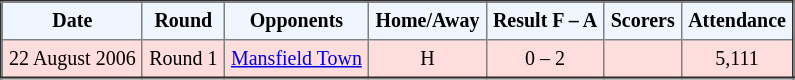<table border="2" cellpadding="4" style="border-collapse:collapse; text-align:center; font-size:smaller;">
<tr style="background:#f0f6ff;">
<th><strong>Date</strong></th>
<th><strong>Round</strong></th>
<th><strong>Opponents</strong></th>
<th><strong>Home/Away</strong></th>
<th><strong>Result F – A</strong></th>
<th><strong>Scorers</strong></th>
<th><strong>Attendance</strong></th>
</tr>
<tr bgcolor="#ffdddd">
<td>22 August 2006</td>
<td>Round 1</td>
<td><a href='#'>Mansfield Town</a></td>
<td>H</td>
<td>0 – 2</td>
<td></td>
<td>5,111</td>
</tr>
</table>
